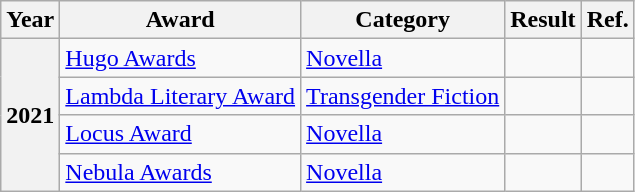<table class="wikitable sortable">
<tr>
<th>Year</th>
<th>Award</th>
<th>Category</th>
<th>Result</th>
<th>Ref.</th>
</tr>
<tr>
<th rowspan="4">2021</th>
<td><a href='#'>Hugo Awards</a></td>
<td><a href='#'>Novella</a></td>
<td></td>
<td></td>
</tr>
<tr>
<td><a href='#'>Lambda Literary Award</a></td>
<td><a href='#'>Transgender Fiction</a></td>
<td></td>
<td></td>
</tr>
<tr>
<td><a href='#'>Locus Award</a></td>
<td><a href='#'>Novella</a></td>
<td></td>
<td></td>
</tr>
<tr>
<td><a href='#'>Nebula Awards</a></td>
<td><a href='#'>Novella</a></td>
<td></td>
<td></td>
</tr>
</table>
